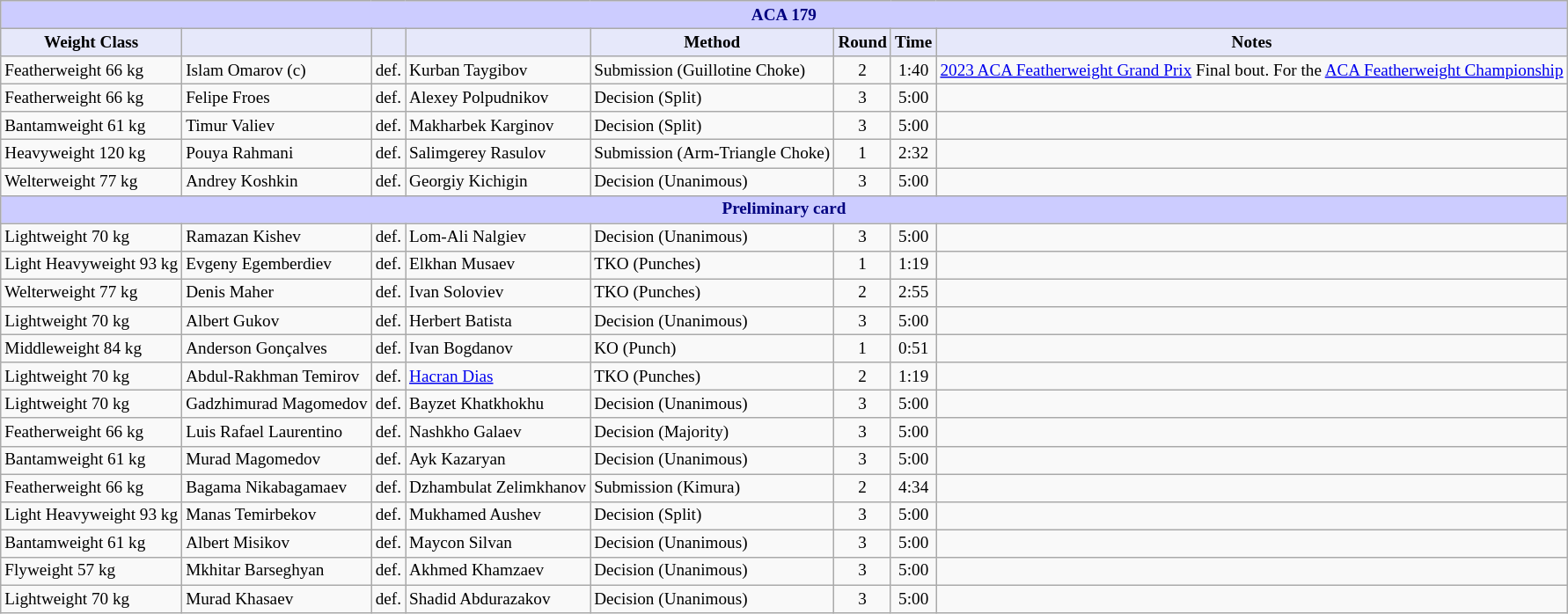<table class="wikitable" style="font-size: 80%;">
<tr>
<th colspan="8" style="background-color: #ccf; color: #000080; text-align: center;"><strong>ACA 179</strong></th>
</tr>
<tr>
<th colspan="1" style="background-color: #E6E8FA; color: #000000; text-align: center;">Weight Class</th>
<th colspan="1" style="background-color: #E6E8FA; color: #000000; text-align: center;"></th>
<th colspan="1" style="background-color: #E6E8FA; color: #000000; text-align: center;"></th>
<th colspan="1" style="background-color: #E6E8FA; color: #000000; text-align: center;"></th>
<th colspan="1" style="background-color: #E6E8FA; color: #000000; text-align: center;">Method</th>
<th colspan="1" style="background-color: #E6E8FA; color: #000000; text-align: center;">Round</th>
<th colspan="1" style="background-color: #E6E8FA; color: #000000; text-align: center;">Time</th>
<th colspan="1" style="background-color: #E6E8FA; color: #000000; text-align: center;">Notes</th>
</tr>
<tr>
<td>Featherweight 66 kg</td>
<td> Islam Omarov (c)</td>
<td>def.</td>
<td> Kurban Taygibov</td>
<td>Submission (Guillotine Choke)</td>
<td align=center>2</td>
<td align=center>1:40</td>
<td><a href='#'>2023 ACA Featherweight Grand Prix</a> Final bout.  For the <a href='#'>ACA Featherweight Championship</a></td>
</tr>
<tr>
<td>Featherweight 66 kg</td>
<td> Felipe Froes</td>
<td>def.</td>
<td> Alexey Polpudnikov</td>
<td>Decision (Split)</td>
<td align=center>3</td>
<td align=center>5:00</td>
<td></td>
</tr>
<tr>
<td>Bantamweight 61 kg</td>
<td> Timur Valiev</td>
<td>def.</td>
<td> Makharbek Karginov</td>
<td>Decision (Split)</td>
<td align=center>3</td>
<td align=center>5:00</td>
<td></td>
</tr>
<tr>
<td>Heavyweight 120 kg</td>
<td> Pouya Rahmani</td>
<td>def.</td>
<td> Salimgerey Rasulov</td>
<td>Submission (Arm-Triangle Choke)</td>
<td align=center>1</td>
<td align=center>2:32</td>
<td></td>
</tr>
<tr>
<td>Welterweight 77 kg</td>
<td> Andrey Koshkin</td>
<td>def.</td>
<td> Georgiy Kichigin</td>
<td>Decision (Unanimous)</td>
<td align=center>3</td>
<td align=center>5:00</td>
<td></td>
</tr>
<tr>
<th colspan="8" style="background-color: #ccf; color: #000080; text-align: center;"><strong>Preliminary card</strong></th>
</tr>
<tr>
<td>Lightweight 70 kg</td>
<td> Ramazan Kishev</td>
<td>def.</td>
<td> Lom-Ali Nalgiev</td>
<td>Decision (Unanimous)</td>
<td align=center>3</td>
<td align=center>5:00</td>
<td></td>
</tr>
<tr>
<td>Light Heavyweight 93 kg</td>
<td> Evgeny Egemberdiev</td>
<td>def.</td>
<td> Elkhan Musaev</td>
<td>TKO (Punches)</td>
<td align=center>1</td>
<td align=center>1:19</td>
<td></td>
</tr>
<tr>
<td>Welterweight 77 kg</td>
<td> Denis Maher</td>
<td>def.</td>
<td> Ivan Soloviev</td>
<td>TKO (Punches)</td>
<td align=center>2</td>
<td align=center>2:55</td>
<td></td>
</tr>
<tr>
<td>Lightweight 70 kg</td>
<td> Albert Gukov</td>
<td>def.</td>
<td> Herbert Batista</td>
<td>Decision (Unanimous)</td>
<td align=center>3</td>
<td align=center>5:00</td>
<td></td>
</tr>
<tr>
<td>Middleweight 84 kg</td>
<td> Anderson Gonçalves</td>
<td>def.</td>
<td> Ivan Bogdanov</td>
<td>KO (Punch)</td>
<td align=center>1</td>
<td align=center>0:51</td>
<td></td>
</tr>
<tr>
<td>Lightweight 70 kg</td>
<td> Abdul-Rakhman Temirov</td>
<td>def.</td>
<td> <a href='#'>Hacran Dias</a></td>
<td>TKO (Punches)</td>
<td align=center>2</td>
<td align=center>1:19</td>
<td></td>
</tr>
<tr>
<td>Lightweight 70 kg</td>
<td> Gadzhimurad Magomedov</td>
<td>def.</td>
<td> Bayzet Khatkhokhu</td>
<td>Decision (Unanimous)</td>
<td align=center>3</td>
<td align=center>5:00</td>
<td></td>
</tr>
<tr>
<td>Featherweight 66 kg</td>
<td> Luis Rafael Laurentino</td>
<td>def.</td>
<td> Nashkho Galaev</td>
<td>Decision (Majority)</td>
<td align=center>3</td>
<td align=center>5:00</td>
<td></td>
</tr>
<tr>
<td>Bantamweight 61 kg</td>
<td> Murad Magomedov</td>
<td>def.</td>
<td> Ayk Kazaryan</td>
<td>Decision (Unanimous)</td>
<td align=center>3</td>
<td align=center>5:00</td>
<td></td>
</tr>
<tr>
<td>Featherweight 66 kg</td>
<td> Bagama Nikabagamaev</td>
<td>def.</td>
<td> Dzhambulat Zelimkhanov</td>
<td>Submission (Kimura)</td>
<td align=center>2</td>
<td align=center>4:34</td>
<td></td>
</tr>
<tr>
<td>Light Heavyweight 93 kg</td>
<td> Manas Temirbekov</td>
<td>def.</td>
<td> Mukhamed Aushev</td>
<td>Decision (Split)</td>
<td align=center>3</td>
<td align=center>5:00</td>
<td></td>
</tr>
<tr>
<td>Bantamweight 61 kg</td>
<td> Albert Misikov</td>
<td>def.</td>
<td> Maycon Silvan</td>
<td>Decision (Unanimous)</td>
<td align=center>3</td>
<td align=center>5:00</td>
<td></td>
</tr>
<tr>
<td>Flyweight 57 kg</td>
<td> Mkhitar Barseghyan</td>
<td>def.</td>
<td> Akhmed Khamzaev</td>
<td>Decision (Unanimous)</td>
<td align=center>3</td>
<td align=center>5:00</td>
<td></td>
</tr>
<tr>
<td>Lightweight 70 kg</td>
<td> Murad Khasaev</td>
<td>def.</td>
<td> Shadid Abdurazakov</td>
<td>Decision (Unanimous)</td>
<td align=center>3</td>
<td align=center>5:00</td>
<td></td>
</tr>
</table>
